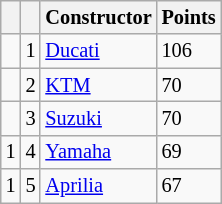<table class="wikitable" style="font-size: 85%;">
<tr>
<th></th>
<th></th>
<th>Constructor</th>
<th>Points</th>
</tr>
<tr>
<td></td>
<td align=center>1</td>
<td> <a href='#'>Ducati</a></td>
<td align=left>106</td>
</tr>
<tr>
<td></td>
<td align=center>2</td>
<td> <a href='#'>KTM</a></td>
<td align=left>70</td>
</tr>
<tr>
<td></td>
<td align=center>3</td>
<td> <a href='#'>Suzuki</a></td>
<td align=left>70</td>
</tr>
<tr>
<td> 1</td>
<td align=center>4</td>
<td> <a href='#'>Yamaha</a></td>
<td align=left>69</td>
</tr>
<tr>
<td> 1</td>
<td align=center>5</td>
<td> <a href='#'>Aprilia</a></td>
<td align=left>67</td>
</tr>
</table>
